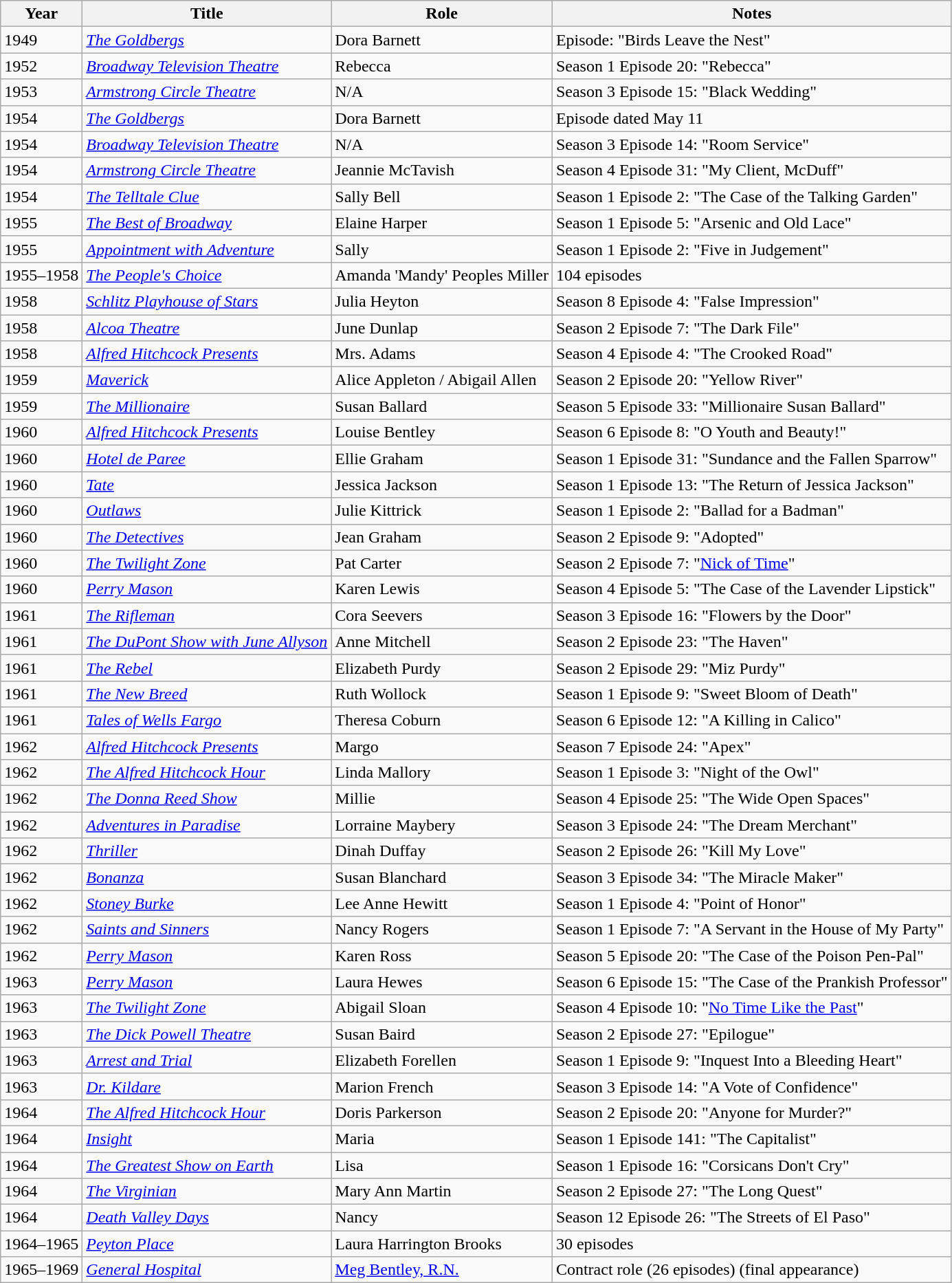<table class="wikitable sortable">
<tr>
<th>Year</th>
<th>Title</th>
<th>Role</th>
<th>Notes</th>
</tr>
<tr>
<td>1949</td>
<td><em><a href='#'>The Goldbergs</a></em></td>
<td>Dora Barnett</td>
<td>Episode: "Birds Leave the Nest"</td>
</tr>
<tr>
<td>1952</td>
<td><em><a href='#'>Broadway Television Theatre</a></em></td>
<td>Rebecca</td>
<td>Season 1 Episode 20: "Rebecca"</td>
</tr>
<tr>
<td>1953</td>
<td><em><a href='#'>Armstrong Circle Theatre</a></em></td>
<td>N/A</td>
<td>Season 3 Episode 15: "Black Wedding"</td>
</tr>
<tr>
<td>1954</td>
<td><em><a href='#'>The Goldbergs</a></em></td>
<td>Dora Barnett</td>
<td>Episode dated May 11</td>
</tr>
<tr>
<td>1954</td>
<td><em><a href='#'>Broadway Television Theatre</a></em></td>
<td>N/A</td>
<td>Season 3 Episode 14: "Room Service"</td>
</tr>
<tr>
<td>1954</td>
<td><em><a href='#'>Armstrong Circle Theatre</a></em></td>
<td>Jeannie McTavish</td>
<td>Season 4 Episode 31: "My Client, McDuff"</td>
</tr>
<tr>
<td>1954</td>
<td><em><a href='#'>The Telltale Clue</a></em></td>
<td>Sally Bell</td>
<td>Season 1 Episode 2: "The Case of the Talking Garden"</td>
</tr>
<tr>
<td>1955</td>
<td><em><a href='#'>The Best of Broadway</a></em></td>
<td>Elaine Harper</td>
<td>Season 1 Episode 5: "Arsenic and Old Lace"</td>
</tr>
<tr>
<td>1955</td>
<td><em><a href='#'>Appointment with Adventure</a></em></td>
<td>Sally</td>
<td>Season 1 Episode 2: "Five in Judgement"</td>
</tr>
<tr>
<td>1955–1958</td>
<td><em><a href='#'>The People's Choice</a></em></td>
<td>Amanda 'Mandy' Peoples Miller</td>
<td>104 episodes</td>
</tr>
<tr>
<td>1958</td>
<td><em><a href='#'>Schlitz Playhouse of Stars</a></em></td>
<td>Julia Heyton</td>
<td>Season 8 Episode 4: "False Impression"</td>
</tr>
<tr>
<td>1958</td>
<td><em><a href='#'>Alcoa Theatre</a></em></td>
<td>June Dunlap</td>
<td>Season 2 Episode 7: "The Dark File"</td>
</tr>
<tr>
<td>1958</td>
<td><em><a href='#'>Alfred Hitchcock Presents</a></em></td>
<td>Mrs. Adams</td>
<td>Season 4 Episode 4: "The Crooked Road"</td>
</tr>
<tr>
<td>1959</td>
<td><em><a href='#'>Maverick</a></em></td>
<td>Alice Appleton / Abigail Allen</td>
<td>Season 2 Episode 20: "Yellow River"</td>
</tr>
<tr>
<td>1959</td>
<td><em><a href='#'>The Millionaire</a></em></td>
<td>Susan Ballard</td>
<td>Season 5 Episode 33: "Millionaire Susan Ballard"</td>
</tr>
<tr>
<td>1960</td>
<td><em><a href='#'>Alfred Hitchcock Presents</a></em></td>
<td>Louise Bentley</td>
<td>Season 6 Episode 8: "O Youth and Beauty!"</td>
</tr>
<tr>
<td>1960</td>
<td><em><a href='#'>Hotel de Paree</a></em></td>
<td>Ellie Graham</td>
<td>Season 1 Episode 31: "Sundance and the Fallen Sparrow"</td>
</tr>
<tr>
<td>1960</td>
<td><em><a href='#'>Tate</a></em></td>
<td>Jessica Jackson</td>
<td>Season 1 Episode 13: "The Return of Jessica Jackson"</td>
</tr>
<tr>
<td>1960</td>
<td><em><a href='#'>Outlaws</a></em></td>
<td>Julie Kittrick</td>
<td>Season 1 Episode 2: "Ballad for a Badman"</td>
</tr>
<tr>
<td>1960</td>
<td><em><a href='#'>The Detectives</a></em></td>
<td>Jean Graham</td>
<td>Season 2 Episode 9: "Adopted"</td>
</tr>
<tr>
<td>1960</td>
<td><em><a href='#'>The Twilight Zone</a></em></td>
<td>Pat Carter</td>
<td>Season 2 Episode 7: "<a href='#'>Nick of Time</a>"</td>
</tr>
<tr>
<td>1960</td>
<td><em><a href='#'>Perry Mason</a></em></td>
<td>Karen Lewis</td>
<td>Season 4 Episode 5: "The Case of the Lavender Lipstick"</td>
</tr>
<tr>
<td>1961</td>
<td><em><a href='#'>The Rifleman</a></em></td>
<td>Cora Seevers</td>
<td>Season 3 Episode 16: "Flowers by the Door"</td>
</tr>
<tr>
<td>1961</td>
<td><em><a href='#'>The DuPont Show with June Allyson</a></em></td>
<td>Anne Mitchell</td>
<td>Season 2 Episode 23: "The Haven"</td>
</tr>
<tr>
<td>1961</td>
<td><em><a href='#'>The Rebel</a></em></td>
<td>Elizabeth Purdy</td>
<td>Season 2 Episode 29: "Miz Purdy"</td>
</tr>
<tr>
<td>1961</td>
<td><em><a href='#'>The New Breed</a></em></td>
<td>Ruth Wollock</td>
<td>Season 1 Episode 9: "Sweet Bloom of Death"</td>
</tr>
<tr>
<td>1961</td>
<td><em><a href='#'>Tales of Wells Fargo</a></em></td>
<td>Theresa Coburn</td>
<td>Season 6 Episode 12: "A Killing in Calico"</td>
</tr>
<tr>
<td>1962</td>
<td><em><a href='#'>Alfred Hitchcock Presents</a></em></td>
<td>Margo</td>
<td>Season 7 Episode 24: "Apex"</td>
</tr>
<tr>
<td>1962</td>
<td><em><a href='#'>The Alfred Hitchcock Hour</a></em></td>
<td>Linda Mallory</td>
<td>Season 1 Episode 3: "Night of the Owl"</td>
</tr>
<tr>
<td>1962</td>
<td><em><a href='#'>The Donna Reed Show</a></em></td>
<td>Millie</td>
<td>Season 4 Episode 25: "The Wide Open Spaces"</td>
</tr>
<tr>
<td>1962</td>
<td><em><a href='#'>Adventures in Paradise</a></em></td>
<td>Lorraine Maybery</td>
<td>Season 3 Episode 24: "The Dream Merchant"</td>
</tr>
<tr>
<td>1962</td>
<td><em><a href='#'>Thriller</a></em></td>
<td>Dinah Duffay</td>
<td>Season 2 Episode 26: "Kill My Love"</td>
</tr>
<tr>
<td>1962</td>
<td><em><a href='#'>Bonanza</a></em></td>
<td>Susan Blanchard</td>
<td>Season 3 Episode 34: "The Miracle Maker"</td>
</tr>
<tr>
<td>1962</td>
<td><em><a href='#'>Stoney Burke</a></em></td>
<td>Lee Anne Hewitt</td>
<td>Season 1 Episode 4: "Point of Honor"</td>
</tr>
<tr>
<td>1962</td>
<td><em><a href='#'>Saints and Sinners</a></em></td>
<td>Nancy Rogers</td>
<td>Season 1 Episode 7: "A Servant in the House of My Party"</td>
</tr>
<tr>
<td>1962</td>
<td><em><a href='#'>Perry Mason</a></em></td>
<td>Karen Ross</td>
<td>Season 5 Episode 20: "The Case of the Poison Pen-Pal"</td>
</tr>
<tr>
<td>1963</td>
<td><em><a href='#'>Perry Mason</a></em></td>
<td>Laura Hewes</td>
<td>Season 6 Episode 15: "The Case of the Prankish Professor"</td>
</tr>
<tr>
<td>1963</td>
<td><em><a href='#'>The Twilight Zone</a></em></td>
<td>Abigail Sloan</td>
<td>Season 4 Episode 10: "<a href='#'>No Time Like the Past</a>"</td>
</tr>
<tr>
<td>1963</td>
<td><em><a href='#'>The Dick Powell Theatre</a></em></td>
<td>Susan Baird</td>
<td>Season 2 Episode 27: "Epilogue"</td>
</tr>
<tr>
<td>1963</td>
<td><em><a href='#'>Arrest and Trial</a></em></td>
<td>Elizabeth Forellen</td>
<td>Season 1 Episode 9: "Inquest Into a Bleeding Heart"</td>
</tr>
<tr>
<td>1963</td>
<td><em><a href='#'>Dr. Kildare</a></em></td>
<td>Marion French</td>
<td>Season 3 Episode 14: "A Vote of Confidence"</td>
</tr>
<tr>
<td>1964</td>
<td><em><a href='#'>The Alfred Hitchcock Hour</a></em></td>
<td>Doris Parkerson</td>
<td>Season 2 Episode 20: "Anyone for Murder?"</td>
</tr>
<tr>
<td>1964</td>
<td><em><a href='#'>Insight</a></em></td>
<td>Maria</td>
<td>Season 1 Episode 141: "The Capitalist"</td>
</tr>
<tr>
<td>1964</td>
<td><em><a href='#'>The Greatest Show on Earth</a></em></td>
<td>Lisa</td>
<td>Season 1 Episode 16: "Corsicans Don't Cry"</td>
</tr>
<tr>
<td>1964</td>
<td><em><a href='#'>The Virginian</a></em></td>
<td>Mary Ann Martin</td>
<td>Season 2 Episode 27: "The Long Quest"</td>
</tr>
<tr>
<td>1964</td>
<td><em><a href='#'>Death Valley Days</a></em></td>
<td>Nancy</td>
<td>Season 12 Episode 26: "The Streets of El Paso"</td>
</tr>
<tr>
<td>1964–1965</td>
<td><em><a href='#'>Peyton Place</a></em></td>
<td>Laura Harrington Brooks</td>
<td>30 episodes</td>
</tr>
<tr>
<td>1965–1969</td>
<td><em><a href='#'>General Hospital</a></em></td>
<td><a href='#'>Meg Bentley, R.N.</a></td>
<td>Contract role (26 episodes) (final appearance)</td>
</tr>
</table>
